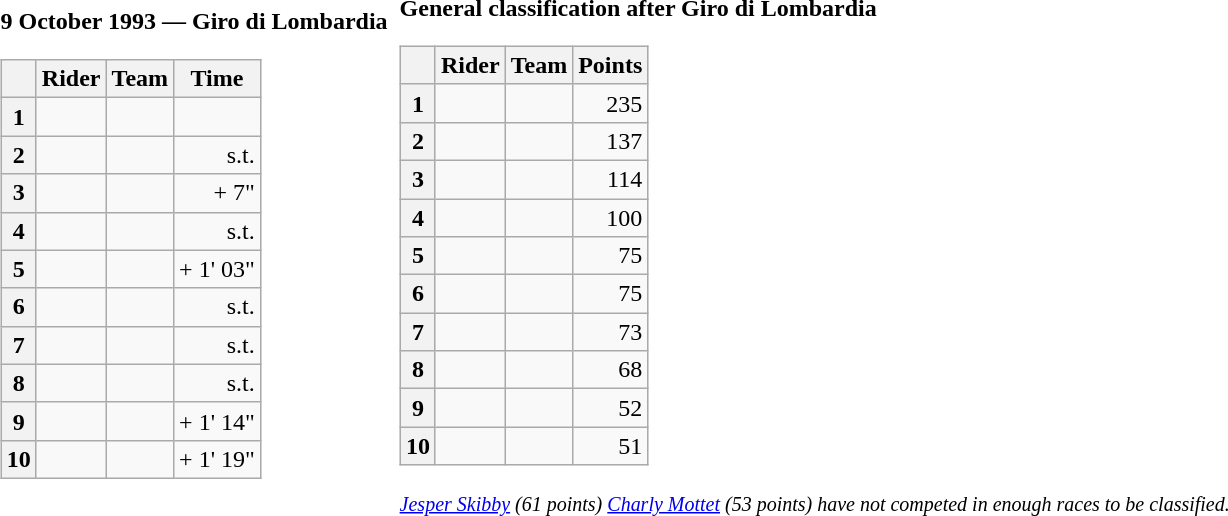<table>
<tr>
<td><strong>9 October 1993 — Giro di Lombardia </strong><br><table class="wikitable">
<tr>
<th></th>
<th>Rider</th>
<th>Team</th>
<th>Time</th>
</tr>
<tr>
<th>1</th>
<td></td>
<td></td>
<td align="right"></td>
</tr>
<tr>
<th>2</th>
<td></td>
<td></td>
<td align="right">s.t.</td>
</tr>
<tr>
<th>3</th>
<td></td>
<td></td>
<td align="right">+ 7"</td>
</tr>
<tr>
<th>4</th>
<td></td>
<td></td>
<td align="right">s.t.</td>
</tr>
<tr>
<th>5</th>
<td></td>
<td></td>
<td align="right">+ 1' 03"</td>
</tr>
<tr>
<th>6</th>
<td></td>
<td></td>
<td align="right">s.t.</td>
</tr>
<tr>
<th>7</th>
<td></td>
<td></td>
<td align="right">s.t.</td>
</tr>
<tr>
<th>8</th>
<td></td>
<td></td>
<td align="right">s.t.</td>
</tr>
<tr>
<th>9</th>
<td></td>
<td></td>
<td align="right">+ 1' 14"</td>
</tr>
<tr>
<th>10</th>
<td></td>
<td></td>
<td align="right">+ 1' 19"</td>
</tr>
</table>
</td>
<td></td>
<td><strong>General classification after Giro di Lombardia</strong><br><table class="wikitable">
<tr>
<th></th>
<th>Rider</th>
<th>Team</th>
<th>Points</th>
</tr>
<tr>
<th>1</th>
<td> </td>
<td></td>
<td align="right">235</td>
</tr>
<tr>
<th>2</th>
<td></td>
<td></td>
<td align="right">137</td>
</tr>
<tr>
<th>3</th>
<td></td>
<td></td>
<td align="right">114</td>
</tr>
<tr>
<th>4</th>
<td></td>
<td></td>
<td align="right">100</td>
</tr>
<tr>
<th>5</th>
<td></td>
<td></td>
<td align="right">75</td>
</tr>
<tr>
<th>6</th>
<td></td>
<td></td>
<td align="right">75</td>
</tr>
<tr>
<th>7</th>
<td></td>
<td></td>
<td align="right">73</td>
</tr>
<tr>
<th>8</th>
<td></td>
<td></td>
<td align="right">68</td>
</tr>
<tr>
<th>9</th>
<td></td>
<td></td>
<td align="right">52</td>
</tr>
<tr>
<th>10</th>
<td></td>
<td></td>
<td align="right">51</td>
</tr>
</table>
<em><small><a href='#'>Jesper Skibby</a> (61 points) <a href='#'>Charly Mottet</a> (53 points) have not competed in enough races to be classified.</small></em></td>
</tr>
</table>
